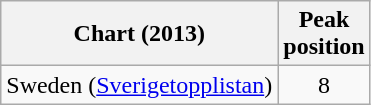<table class="wikitable">
<tr>
<th>Chart (2013)</th>
<th>Peak<br>position</th>
</tr>
<tr>
<td>Sweden (<a href='#'>Sverigetopplistan</a>)</td>
<td align="center">8</td>
</tr>
</table>
